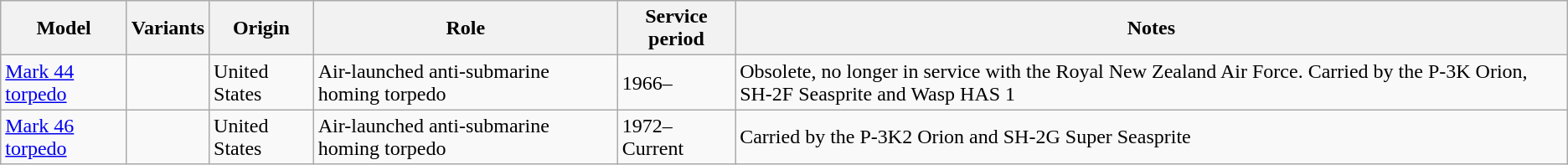<table class="wikitable sortable">
<tr>
<th>Model</th>
<th>Variants</th>
<th>Origin</th>
<th>Role</th>
<th>Service period</th>
<th>Notes</th>
</tr>
<tr>
<td><a href='#'>Mark 44 torpedo</a></td>
<td></td>
<td>United States</td>
<td>Air-launched anti-submarine homing torpedo</td>
<td>1966–</td>
<td>Obsolete, no longer in service with the Royal New Zealand Air Force. Carried by the P-3K Orion, SH-2F Seasprite and Wasp HAS 1</td>
</tr>
<tr>
<td><a href='#'>Mark 46 torpedo</a></td>
<td></td>
<td>United States</td>
<td>Air-launched anti-submarine homing torpedo</td>
<td>1972–Current</td>
<td>Carried by the P-3K2 Orion and SH-2G Super Seasprite</td>
</tr>
</table>
